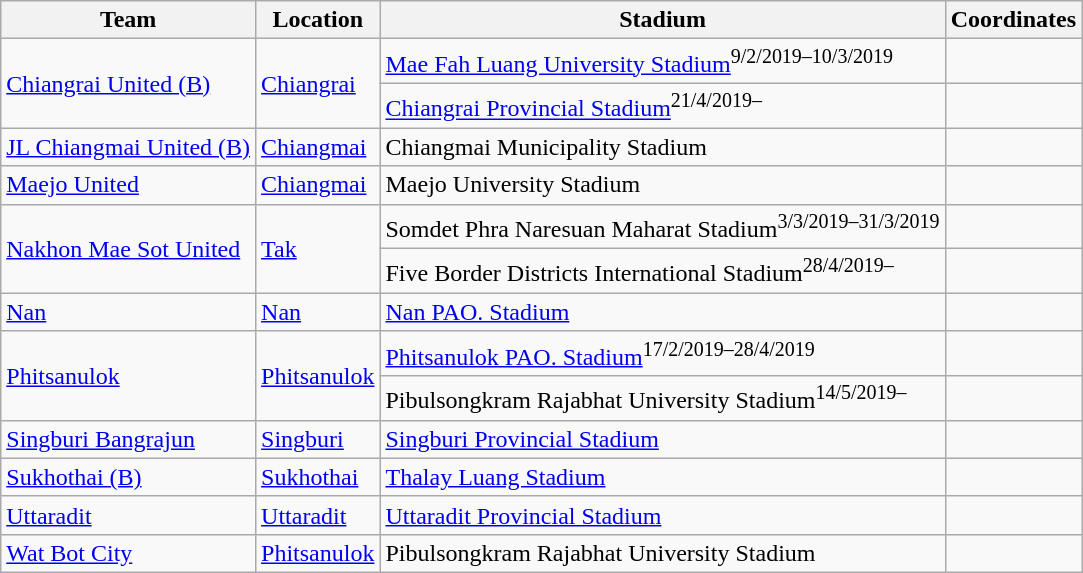<table class="wikitable sortable">
<tr>
<th>Team</th>
<th>Location</th>
<th>Stadium</th>
<th>Coordinates</th>
</tr>
<tr>
<td rowspan="2"><a href='#'>Chiangrai United (B)</a></td>
<td rowspan="2"><a href='#'>Chiangrai</a> </td>
<td><a href='#'>Mae Fah Luang University Stadium</a><sup>9/2/2019–10/3/2019</sup></td>
<td></td>
</tr>
<tr>
<td><a href='#'>Chiangrai Provincial Stadium</a><sup>21/4/2019–</sup></td>
<td></td>
</tr>
<tr>
<td><a href='#'>JL Chiangmai United (B)</a></td>
<td><a href='#'>Chiangmai</a> </td>
<td>Chiangmai Municipality Stadium</td>
<td></td>
</tr>
<tr>
<td><a href='#'>Maejo United</a></td>
<td><a href='#'>Chiangmai</a> </td>
<td>Maejo University Stadium</td>
<td></td>
</tr>
<tr>
<td rowspan="2"><a href='#'>Nakhon Mae Sot United</a></td>
<td rowspan="2"><a href='#'>Tak</a> </td>
<td>Somdet Phra Naresuan Maharat Stadium<sup>3/3/2019–31/3/2019</sup></td>
<td></td>
</tr>
<tr>
<td>Five Border Districts International Stadium<sup>28/4/2019–</sup></td>
<td></td>
</tr>
<tr>
<td><a href='#'>Nan</a></td>
<td><a href='#'>Nan</a> </td>
<td><a href='#'>Nan PAO. Stadium</a></td>
<td></td>
</tr>
<tr>
<td rowspan="2"><a href='#'>Phitsanulok</a></td>
<td rowspan="2"><a href='#'>Phitsanulok</a> </td>
<td><a href='#'>Phitsanulok PAO. Stadium</a><sup>17/2/2019–28/4/2019</sup></td>
<td></td>
</tr>
<tr>
<td>Pibulsongkram Rajabhat University Stadium<sup>14/5/2019–</sup></td>
<td></td>
</tr>
<tr>
<td><a href='#'>Singburi Bangrajun</a></td>
<td><a href='#'>Singburi</a> </td>
<td><a href='#'>Singburi Provincial Stadium</a></td>
<td></td>
</tr>
<tr>
<td><a href='#'>Sukhothai (B)</a></td>
<td><a href='#'>Sukhothai</a> </td>
<td><a href='#'>Thalay Luang Stadium</a></td>
<td></td>
</tr>
<tr>
<td><a href='#'>Uttaradit</a></td>
<td><a href='#'>Uttaradit</a> </td>
<td><a href='#'>Uttaradit Provincial Stadium</a></td>
<td></td>
</tr>
<tr>
<td><a href='#'>Wat Bot City</a></td>
<td><a href='#'>Phitsanulok</a> </td>
<td>Pibulsongkram Rajabhat University Stadium</td>
<td></td>
</tr>
</table>
